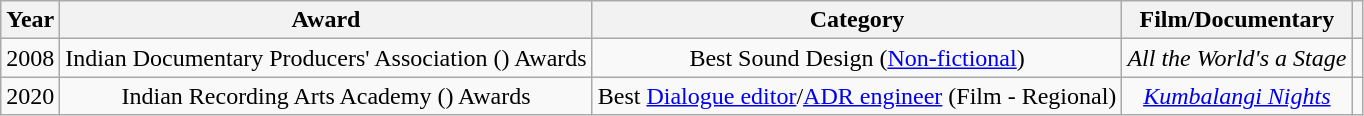<table class="wikitable" width="auto" style="text-align: center">
<tr>
<th>Year</th>
<th>Award</th>
<th>Category</th>
<th>Film/Documentary</th>
<th></th>
</tr>
<tr>
<td>2008</td>
<td>Indian Documentary Producers' Association () Awards</td>
<td>Best Sound Design (<a href='#'>Non-fictional</a>)</td>
<td><em>All the World's a Stage</em></td>
<td></td>
</tr>
<tr>
<td>2020</td>
<td>Indian Recording Arts Academy () Awards</td>
<td>Best <a href='#'>Dialogue editor</a>/<a href='#'>ADR engineer</a> (Film - Regional)</td>
<td><em><a href='#'>Kumbalangi Nights</a></em></td>
<td></td>
</tr>
</table>
